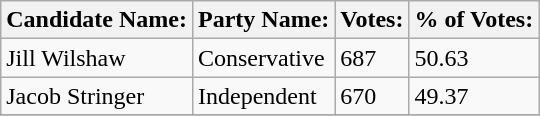<table class="wikitable">
<tr>
<th>Candidate Name:</th>
<th>Party Name:</th>
<th>Votes:</th>
<th>% of Votes:</th>
</tr>
<tr>
<td>Jill Wilshaw</td>
<td>Conservative</td>
<td>687</td>
<td>50.63</td>
</tr>
<tr>
<td>Jacob Stringer</td>
<td>Independent</td>
<td>670</td>
<td>49.37</td>
</tr>
<tr>
</tr>
</table>
